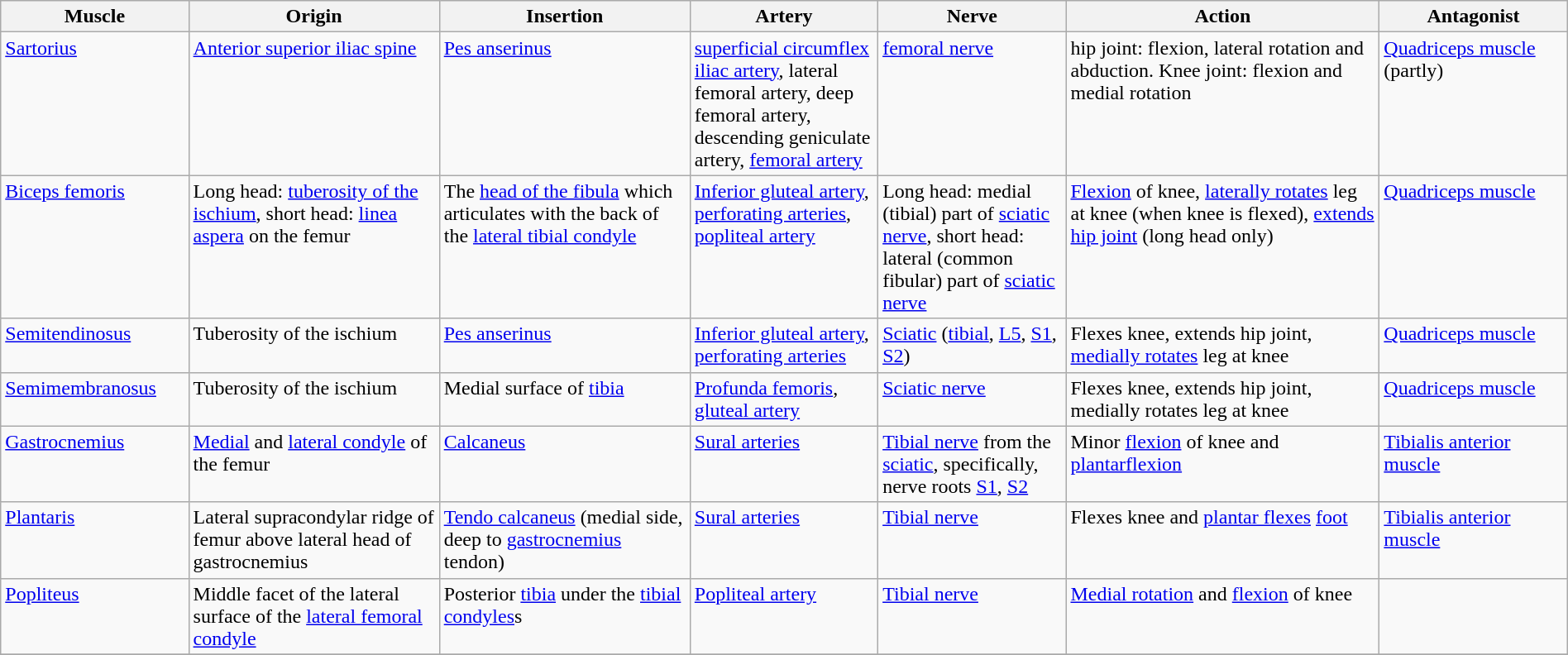<table class="wikitable" width="100%">
<tr>
<th width="12%">Muscle</th>
<th width="16%">Origin</th>
<th width="16%">Insertion</th>
<th width="12%">Artery</th>
<th width="12%">Nerve</th>
<th width="20%">Action</th>
<th width="12%">Antagonist</th>
</tr>
<tr valign="top">
<td><a href='#'>Sartorius</a></td>
<td><a href='#'>Anterior superior iliac spine</a></td>
<td><a href='#'>Pes anserinus</a></td>
<td><a href='#'>superficial circumflex iliac artery</a>, lateral femoral artery, deep femoral artery, descending geniculate artery, <a href='#'>femoral artery</a></td>
<td><a href='#'>femoral nerve</a></td>
<td>hip joint: flexion, lateral rotation and abduction. Knee joint: flexion and medial rotation</td>
<td><a href='#'>Quadriceps muscle</a> (partly)</td>
</tr>
<tr valign="top">
<td><a href='#'>Biceps femoris</a></td>
<td>Long head: <a href='#'>tuberosity of the ischium</a>, short head: <a href='#'>linea aspera</a> on the femur</td>
<td>The <a href='#'>head of the fibula</a> which articulates with the back of the <a href='#'>lateral tibial condyle</a></td>
<td><a href='#'>Inferior gluteal artery</a>, <a href='#'>perforating arteries</a>, <a href='#'>popliteal artery</a></td>
<td>Long head: medial (tibial) part of <a href='#'>sciatic nerve</a>, short head: lateral (common fibular) part of <a href='#'>sciatic nerve</a></td>
<td><a href='#'>Flexion</a> of knee, <a href='#'>laterally rotates</a> leg at knee (when knee is flexed), <a href='#'>extends</a> <a href='#'>hip joint</a> (long head only)</td>
<td><a href='#'>Quadriceps muscle</a></td>
</tr>
<tr valign="top">
<td><a href='#'>Semitendinosus</a></td>
<td>Tuberosity of the ischium</td>
<td><a href='#'>Pes anserinus</a></td>
<td><a href='#'>Inferior gluteal artery</a>, <a href='#'>perforating arteries</a></td>
<td><a href='#'>Sciatic</a> (<a href='#'>tibial</a>, <a href='#'>L5</a>, <a href='#'>S1</a>, <a href='#'>S2</a>)</td>
<td>Flexes knee, extends hip joint, <a href='#'>medially rotates</a> leg at knee</td>
<td><a href='#'>Quadriceps muscle</a></td>
</tr>
<tr valign="top">
<td><a href='#'>Semimembranosus</a></td>
<td>Tuberosity of the ischium</td>
<td>Medial surface of <a href='#'>tibia</a></td>
<td><a href='#'>Profunda femoris</a>, <a href='#'>gluteal artery</a></td>
<td><a href='#'>Sciatic nerve</a></td>
<td>Flexes knee, extends hip joint, medially rotates leg at knee</td>
<td><a href='#'>Quadriceps muscle</a></td>
</tr>
<tr valign="top">
<td><a href='#'>Gastrocnemius</a></td>
<td><a href='#'>Medial</a> and <a href='#'>lateral condyle</a> of the femur</td>
<td><a href='#'>Calcaneus</a></td>
<td><a href='#'>Sural arteries</a></td>
<td><a href='#'>Tibial nerve</a> from the <a href='#'>sciatic</a>, specifically, nerve roots <a href='#'>S1</a>, <a href='#'>S2</a></td>
<td>Minor <a href='#'>flexion</a> of knee and <a href='#'>plantarflexion</a></td>
<td><a href='#'>Tibialis anterior muscle</a></td>
</tr>
<tr valign="top">
<td><a href='#'>Plantaris</a></td>
<td>Lateral supracondylar ridge of femur above lateral head of gastrocnemius</td>
<td><a href='#'>Tendo calcaneus</a> (medial side, deep to <a href='#'>gastrocnemius</a> tendon)</td>
<td><a href='#'>Sural arteries</a></td>
<td><a href='#'>Tibial nerve</a></td>
<td>Flexes knee and <a href='#'>plantar flexes</a> <a href='#'>foot</a></td>
<td><a href='#'>Tibialis anterior muscle</a></td>
</tr>
<tr valign="top">
<td><a href='#'>Popliteus</a></td>
<td>Middle facet of the lateral surface of the <a href='#'>lateral femoral condyle</a></td>
<td>Posterior <a href='#'>tibia</a> under the <a href='#'>tibial condyles</a>s</td>
<td><a href='#'>Popliteal artery</a></td>
<td><a href='#'>Tibial nerve</a></td>
<td><a href='#'>Medial rotation</a> and <a href='#'>flexion</a> of knee</td>
<td></td>
</tr>
<tr>
</tr>
</table>
